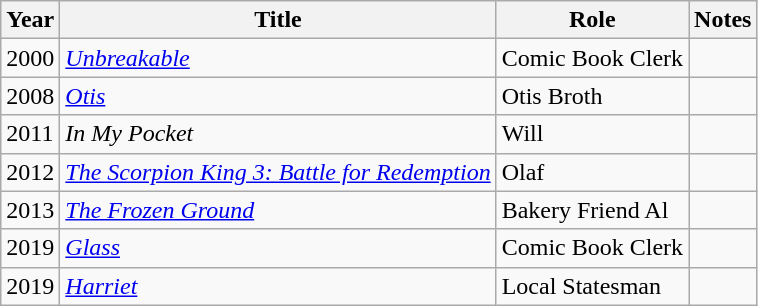<table class="wikitable sortable">
<tr>
<th>Year</th>
<th>Title</th>
<th>Role</th>
<th>Notes</th>
</tr>
<tr>
<td>2000</td>
<td><a href='#'><em>Unbreakable</em></a></td>
<td>Comic Book Clerk</td>
<td></td>
</tr>
<tr>
<td>2008</td>
<td><a href='#'><em>Otis</em></a></td>
<td>Otis Broth</td>
<td></td>
</tr>
<tr>
<td>2011</td>
<td><em>In My Pocket</em></td>
<td>Will</td>
<td></td>
</tr>
<tr>
<td>2012</td>
<td><em><a href='#'>The Scorpion King 3: Battle for Redemption</a></em></td>
<td>Olaf</td>
<td></td>
</tr>
<tr>
<td>2013</td>
<td><em><a href='#'>The Frozen Ground</a></em></td>
<td>Bakery Friend Al</td>
<td></td>
</tr>
<tr>
<td>2019</td>
<td><a href='#'><em>Glass</em></a></td>
<td>Comic Book Clerk</td>
<td></td>
</tr>
<tr>
<td>2019</td>
<td><a href='#'><em>Harriet</em></a></td>
<td>Local Statesman</td>
<td></td>
</tr>
</table>
